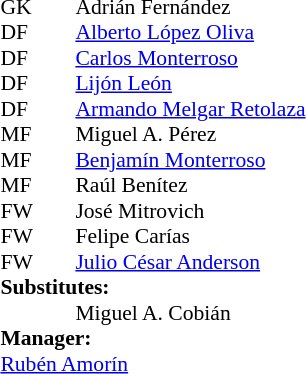<table style="font-size:90%; margin:0.2em auto;" cellspacing="0" cellpadding="0">
<tr>
<th width="25"></th>
<th width="25"></th>
</tr>
<tr>
<td>GK</td>
<td></td>
<td> Adrián Fernández</td>
</tr>
<tr>
<td>DF</td>
<td></td>
<td> <a href='#'>Alberto López Oliva</a></td>
</tr>
<tr>
<td>DF</td>
<td></td>
<td> <a href='#'>Carlos Monterroso</a></td>
</tr>
<tr>
<td>DF</td>
<td></td>
<td> <a href='#'>Lijón León</a></td>
</tr>
<tr>
<td>DF</td>
<td></td>
<td> <a href='#'>Armando Melgar Retolaza</a></td>
</tr>
<tr>
<td>MF</td>
<td></td>
<td> Miguel A. Pérez</td>
</tr>
<tr>
<td>MF</td>
<td></td>
<td> <a href='#'>Benjamín Monterroso</a></td>
</tr>
<tr>
<td>MF</td>
<td></td>
<td> Raúl Benítez</td>
</tr>
<tr>
<td>FW</td>
<td></td>
<td> José Mitrovich</td>
</tr>
<tr>
<td>FW</td>
<td></td>
<td> Felipe Carías</td>
<td></td>
<td></td>
</tr>
<tr>
<td>FW</td>
<td></td>
<td> <a href='#'>Julio César Anderson</a></td>
</tr>
<tr>
<td colspan=3><strong>Substitutes:</strong></td>
</tr>
<tr>
<td></td>
<td></td>
<td> Miguel A. Cobián</td>
<td></td>
<td></td>
</tr>
<tr>
<td colspan=3><strong>Manager:</strong></td>
</tr>
<tr>
<td colspan=4> <a href='#'>Rubén Amorín</a></td>
</tr>
</table>
